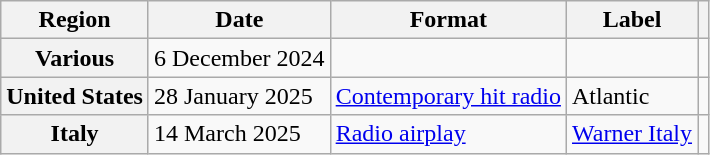<table class="wikitable plainrowheaders">
<tr>
<th scope="col">Region</th>
<th scope="col">Date</th>
<th scope="col">Format</th>
<th scope="col">Label</th>
<th scope="col"></th>
</tr>
<tr>
<th scope="row">Various</th>
<td>6 December 2024</td>
<td></td>
<td></td>
<td style="text-align:center"></td>
</tr>
<tr>
<th scope="row">United States</th>
<td>28 January 2025</td>
<td><a href='#'>Contemporary hit radio</a></td>
<td>Atlantic</td>
<td style="text-align:center"></td>
</tr>
<tr>
<th scope="row">Italy</th>
<td>14 March 2025</td>
<td><a href='#'>Radio airplay</a></td>
<td><a href='#'>Warner Italy</a></td>
<td style="text-align:center"></td>
</tr>
</table>
